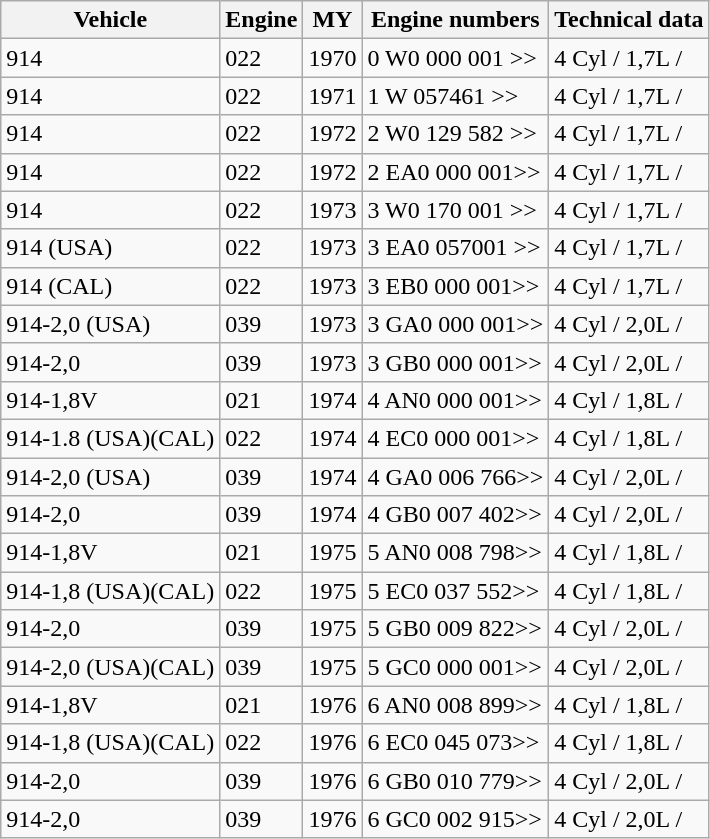<table class="wikitable">
<tr>
<th>Vehicle</th>
<th>Engine</th>
<th>MY</th>
<th>Engine numbers</th>
<th>Technical data</th>
</tr>
<tr>
<td>914</td>
<td>022</td>
<td>1970</td>
<td>0 W0 000 001 >></td>
<td>4 Cyl / 1,7L / </td>
</tr>
<tr>
<td>914</td>
<td>022</td>
<td>1971</td>
<td>1 W 057461 >></td>
<td>4 Cyl / 1,7L / </td>
</tr>
<tr>
<td>914</td>
<td>022</td>
<td>1972</td>
<td>2 W0 129 582 >></td>
<td>4 Cyl / 1,7L / </td>
</tr>
<tr>
<td>914</td>
<td>022</td>
<td>1972</td>
<td>2 EA0 000 001>></td>
<td>4 Cyl / 1,7L / </td>
</tr>
<tr>
<td>914</td>
<td>022</td>
<td>1973</td>
<td>3 W0 170 001 >></td>
<td>4 Cyl / 1,7L / </td>
</tr>
<tr>
<td>914 (USA)</td>
<td>022</td>
<td>1973</td>
<td>3 EA0 057001 >></td>
<td>4 Cyl / 1,7L / </td>
</tr>
<tr>
<td>914 (CAL)</td>
<td>022</td>
<td>1973</td>
<td>3 EB0 000 001>></td>
<td>4 Cyl / 1,7L / </td>
</tr>
<tr>
<td>914-2,0 (USA)</td>
<td>039</td>
<td>1973</td>
<td>3 GA0 000 001>></td>
<td>4 Cyl / 2,0L / </td>
</tr>
<tr>
<td>914-2,0</td>
<td>039</td>
<td>1973</td>
<td>3 GB0 000 001>></td>
<td>4 Cyl / 2,0L / </td>
</tr>
<tr>
<td>914-1,8V</td>
<td>021</td>
<td>1974</td>
<td>4 AN0 000 001>></td>
<td>4 Cyl / 1,8L / </td>
</tr>
<tr>
<td>914-1.8 (USA)(CAL)</td>
<td>022</td>
<td>1974</td>
<td>4 EC0 000 001>></td>
<td>4 Cyl / 1,8L / </td>
</tr>
<tr>
<td>914-2,0 (USA)</td>
<td>039</td>
<td>1974</td>
<td>4 GA0 006 766>></td>
<td>4 Cyl / 2,0L / </td>
</tr>
<tr>
<td>914-2,0</td>
<td>039</td>
<td>1974</td>
<td>4 GB0 007 402>></td>
<td>4 Cyl / 2,0L / </td>
</tr>
<tr>
<td>914-1,8V</td>
<td>021</td>
<td>1975</td>
<td>5 AN0 008 798>></td>
<td>4 Cyl / 1,8L / </td>
</tr>
<tr>
<td>914-1,8 (USA)(CAL)</td>
<td>022</td>
<td>1975</td>
<td>5 EC0 037 552>></td>
<td>4 Cyl / 1,8L / </td>
</tr>
<tr>
<td>914-2,0</td>
<td>039</td>
<td>1975</td>
<td>5 GB0 009 822>></td>
<td>4 Cyl / 2,0L / </td>
</tr>
<tr>
<td>914-2,0 (USA)(CAL)</td>
<td>039</td>
<td>1975</td>
<td>5 GC0 000 001>></td>
<td>4 Cyl / 2,0L / </td>
</tr>
<tr>
<td>914-1,8V</td>
<td>021</td>
<td>1976</td>
<td>6 AN0 008 899>></td>
<td>4 Cyl / 1,8L / </td>
</tr>
<tr>
<td>914-1,8 (USA)(CAL)</td>
<td>022</td>
<td>1976</td>
<td>6 EC0 045 073>></td>
<td>4 Cyl / 1,8L / </td>
</tr>
<tr>
<td>914-2,0</td>
<td>039</td>
<td>1976</td>
<td>6 GB0 010 779>></td>
<td>4 Cyl / 2,0L / </td>
</tr>
<tr>
<td>914-2,0</td>
<td>039</td>
<td>1976</td>
<td>6 GC0 002 915>></td>
<td>4 Cyl / 2,0L / </td>
</tr>
</table>
